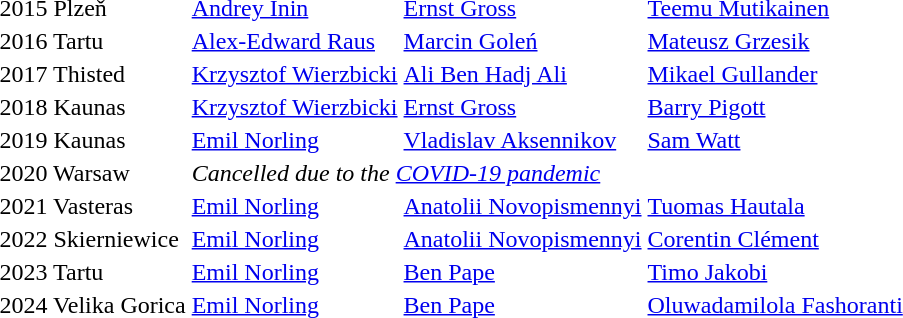<table>
<tr>
<td>2015 Plzeň</td>
<td> <a href='#'>Andrey Inin</a></td>
<td> <a href='#'>Ernst Gross</a></td>
<td> <a href='#'>Teemu Mutikainen</a></td>
</tr>
<tr>
<td>2016 Tartu</td>
<td> <a href='#'>Alex-Edward Raus</a></td>
<td> <a href='#'>Marcin Goleń</a></td>
<td> <a href='#'>Mateusz Grzesik</a></td>
</tr>
<tr>
<td>2017 Thisted</td>
<td> <a href='#'>Krzysztof Wierzbicki</a></td>
<td> <a href='#'>Ali Ben Hadj Ali</a></td>
<td> <a href='#'>Mikael Gullander</a></td>
</tr>
<tr>
<td>2018 Kaunas</td>
<td> <a href='#'>Krzysztof Wierzbicki</a></td>
<td> <a href='#'>Ernst Gross</a></td>
<td> <a href='#'>Barry Pigott</a></td>
</tr>
<tr>
<td>2019 Kaunas</td>
<td> <a href='#'>Emil Norling</a></td>
<td> <a href='#'>Vladislav Aksennikov</a></td>
<td> <a href='#'>Sam Watt</a></td>
</tr>
<tr>
<td>2020 Warsaw</td>
<td colspan=3><em>Cancelled due to the <a href='#'>COVID-19 pandemic</a></em></td>
</tr>
<tr>
<td>2021 Vasteras</td>
<td> <a href='#'>Emil Norling</a></td>
<td> <a href='#'>Anatolii Novopismennyi</a></td>
<td> <a href='#'>Tuomas Hautala</a></td>
</tr>
<tr>
<td>2022 Skierniewice</td>
<td> <a href='#'>Emil Norling</a></td>
<td> <a href='#'>Anatolii Novopismennyi</a></td>
<td> <a href='#'>Corentin Clément</a></td>
</tr>
<tr>
<td>2023 Tartu</td>
<td> <a href='#'>Emil Norling</a></td>
<td> <a href='#'>Ben Pape</a></td>
<td> <a href='#'>Timo Jakobi</a></td>
</tr>
<tr>
<td>2024 Velika Gorica</td>
<td> <a href='#'>Emil Norling</a></td>
<td> <a href='#'>Ben Pape</a></td>
<td> <a href='#'>Oluwadamilola Fashoranti</a></td>
</tr>
</table>
